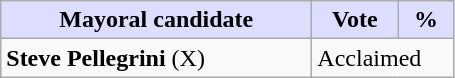<table class="wikitable">
<tr>
<th style="background:#ddf; width:200px;">Mayoral candidate</th>
<th style="background:#ddf; width:50px;">Vote</th>
<th style="background:#ddf; width:30px;">%</th>
</tr>
<tr>
<td><strong>Steve Pellegrini</strong> (X)</td>
<td colspan="2">Acclaimed</td>
</tr>
</table>
